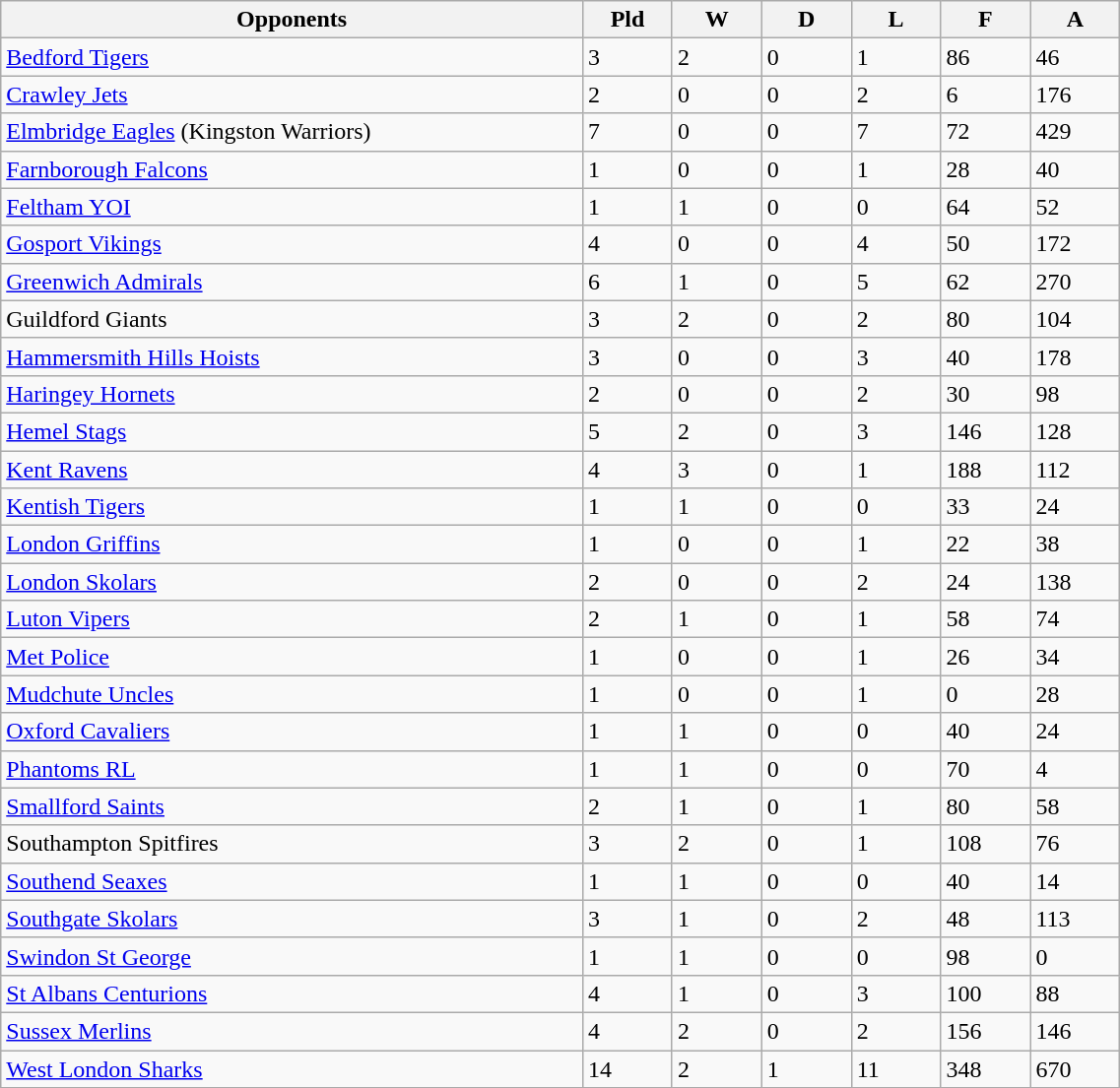<table class="wikitable" width=60%>
<tr>
<th width=52%>Opponents</th>
<th width=8%>Pld</th>
<th width=8%>W</th>
<th width=8%>D</th>
<th width=8%>L</th>
<th width=8%>F</th>
<th width=8%>A</th>
</tr>
<tr>
<td><a href='#'>Bedford Tigers</a></td>
<td>3</td>
<td>2</td>
<td>0</td>
<td>1</td>
<td>86</td>
<td>46</td>
</tr>
<tr>
<td><a href='#'>Crawley Jets</a></td>
<td>2</td>
<td>0</td>
<td>0</td>
<td>2</td>
<td>6</td>
<td>176</td>
</tr>
<tr>
<td><a href='#'>Elmbridge Eagles</a> (Kingston Warriors)</td>
<td>7</td>
<td>0</td>
<td>0</td>
<td>7</td>
<td>72</td>
<td>429</td>
</tr>
<tr>
<td><a href='#'>Farnborough Falcons</a></td>
<td>1</td>
<td>0</td>
<td>0</td>
<td>1</td>
<td>28</td>
<td>40</td>
</tr>
<tr>
<td><a href='#'>Feltham YOI</a></td>
<td>1</td>
<td>1</td>
<td>0</td>
<td>0</td>
<td>64</td>
<td>52</td>
</tr>
<tr>
<td><a href='#'>Gosport Vikings</a></td>
<td>4</td>
<td>0</td>
<td>0</td>
<td>4</td>
<td>50</td>
<td>172</td>
</tr>
<tr>
<td><a href='#'>Greenwich Admirals</a></td>
<td>6</td>
<td>1</td>
<td>0</td>
<td>5</td>
<td>62</td>
<td>270</td>
</tr>
<tr>
<td>Guildford Giants</td>
<td>3</td>
<td>2</td>
<td>0</td>
<td>2</td>
<td>80</td>
<td>104</td>
</tr>
<tr>
<td><a href='#'>Hammersmith Hills Hoists</a></td>
<td>3</td>
<td>0</td>
<td>0</td>
<td>3</td>
<td>40</td>
<td>178</td>
</tr>
<tr>
<td><a href='#'>Haringey Hornets</a></td>
<td>2</td>
<td>0</td>
<td>0</td>
<td>2</td>
<td>30</td>
<td>98</td>
</tr>
<tr>
<td><a href='#'>Hemel Stags</a></td>
<td>5</td>
<td>2</td>
<td>0</td>
<td>3</td>
<td>146</td>
<td>128</td>
</tr>
<tr>
<td><a href='#'>Kent Ravens</a></td>
<td>4</td>
<td>3</td>
<td>0</td>
<td>1</td>
<td>188</td>
<td>112</td>
</tr>
<tr>
<td><a href='#'>Kentish Tigers</a></td>
<td>1</td>
<td>1</td>
<td>0</td>
<td>0</td>
<td>33</td>
<td>24</td>
</tr>
<tr>
<td><a href='#'>London Griffins</a></td>
<td>1</td>
<td>0</td>
<td>0</td>
<td>1</td>
<td>22</td>
<td>38</td>
</tr>
<tr>
<td><a href='#'>London Skolars</a></td>
<td>2</td>
<td>0</td>
<td>0</td>
<td>2</td>
<td>24</td>
<td>138</td>
</tr>
<tr>
<td><a href='#'>Luton Vipers</a></td>
<td>2</td>
<td>1</td>
<td>0</td>
<td>1</td>
<td>58</td>
<td>74</td>
</tr>
<tr>
<td><a href='#'>Met Police</a></td>
<td>1</td>
<td>0</td>
<td>0</td>
<td>1</td>
<td>26</td>
<td>34</td>
</tr>
<tr>
<td><a href='#'>Mudchute Uncles</a></td>
<td>1</td>
<td>0</td>
<td>0</td>
<td>1</td>
<td>0</td>
<td>28</td>
</tr>
<tr>
<td><a href='#'>Oxford Cavaliers</a></td>
<td>1</td>
<td>1</td>
<td>0</td>
<td>0</td>
<td>40</td>
<td>24</td>
</tr>
<tr>
<td><a href='#'>Phantoms RL</a></td>
<td>1</td>
<td>1</td>
<td>0</td>
<td>0</td>
<td>70</td>
<td>4</td>
</tr>
<tr>
<td><a href='#'>Smallford Saints</a></td>
<td>2</td>
<td>1</td>
<td>0</td>
<td>1</td>
<td>80</td>
<td>58</td>
</tr>
<tr>
<td>Southampton Spitfires</td>
<td>3</td>
<td>2</td>
<td>0</td>
<td>1</td>
<td>108</td>
<td>76</td>
</tr>
<tr>
<td><a href='#'>Southend Seaxes</a></td>
<td>1</td>
<td>1</td>
<td>0</td>
<td>0</td>
<td>40</td>
<td>14</td>
</tr>
<tr>
<td><a href='#'>Southgate Skolars</a></td>
<td>3</td>
<td>1</td>
<td>0</td>
<td>2</td>
<td>48</td>
<td>113</td>
</tr>
<tr>
<td><a href='#'>Swindon St George</a></td>
<td>1</td>
<td>1</td>
<td>0</td>
<td>0</td>
<td>98</td>
<td>0</td>
</tr>
<tr>
<td><a href='#'>St Albans Centurions</a></td>
<td>4</td>
<td>1</td>
<td>0</td>
<td>3</td>
<td>100</td>
<td>88</td>
</tr>
<tr>
<td><a href='#'>Sussex Merlins</a></td>
<td>4</td>
<td>2</td>
<td>0</td>
<td>2</td>
<td>156</td>
<td>146</td>
</tr>
<tr>
<td><a href='#'>West London Sharks</a></td>
<td>14</td>
<td>2</td>
<td>1</td>
<td>11</td>
<td>348</td>
<td>670</td>
</tr>
<tr>
</tr>
</table>
